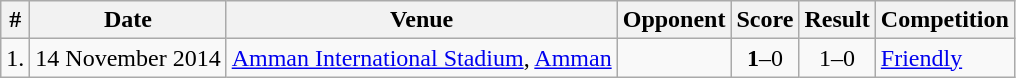<table class="wikitable">
<tr>
<th>#</th>
<th>Date</th>
<th>Venue</th>
<th>Opponent</th>
<th>Score</th>
<th>Result</th>
<th>Competition</th>
</tr>
<tr>
<td>1.</td>
<td>14 November 2014</td>
<td><a href='#'>Amman International Stadium</a>, <a href='#'>Amman</a></td>
<td></td>
<td align=center><strong>1</strong>–0</td>
<td align=center>1–0</td>
<td><a href='#'>Friendly</a></td>
</tr>
</table>
